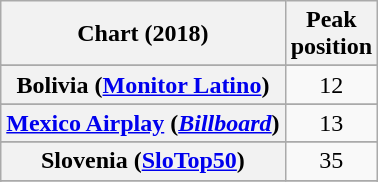<table class="wikitable sortable plainrowheaders" style="text-align:center">
<tr>
<th scope="col">Chart (2018)</th>
<th scope="col">Peak<br>position</th>
</tr>
<tr>
</tr>
<tr>
</tr>
<tr>
</tr>
<tr>
</tr>
<tr>
<th scope="row">Bolivia (<a href='#'>Monitor Latino</a>)</th>
<td>12</td>
</tr>
<tr>
</tr>
<tr>
</tr>
<tr>
</tr>
<tr>
</tr>
<tr>
</tr>
<tr>
</tr>
<tr>
</tr>
<tr>
<th scope="row"><a href='#'>Mexico Airplay</a> (<em><a href='#'>Billboard</a></em>)</th>
<td>13</td>
</tr>
<tr>
</tr>
<tr>
</tr>
<tr>
</tr>
<tr>
</tr>
<tr>
</tr>
<tr>
</tr>
<tr>
<th scope="row">Slovenia (<a href='#'>SloTop50</a>)</th>
<td>35</td>
</tr>
<tr>
</tr>
<tr>
</tr>
<tr>
</tr>
<tr>
</tr>
<tr>
</tr>
<tr>
</tr>
</table>
